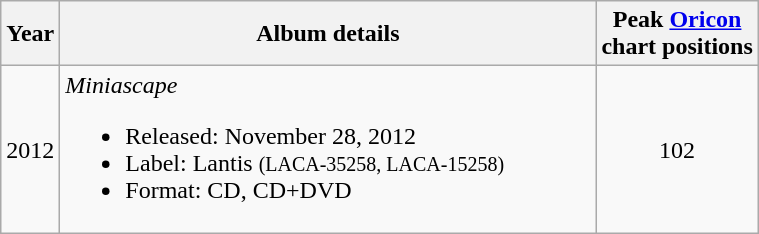<table class="wikitable" border="1">
<tr>
<th rowspan="1">Year</th>
<th rowspan="1" width="350">Album details</th>
<th colspan="1">Peak <a href='#'>Oricon</a><br> chart positions<br></th>
</tr>
<tr>
<td>2012</td>
<td><em>Miniascape</em><br><ul><li>Released: November 28, 2012</li><li>Label: Lantis <small>(LACA-35258, LACA-15258)</small></li><li>Format: CD, CD+DVD</li></ul></td>
<td align="center">102</td>
</tr>
</table>
